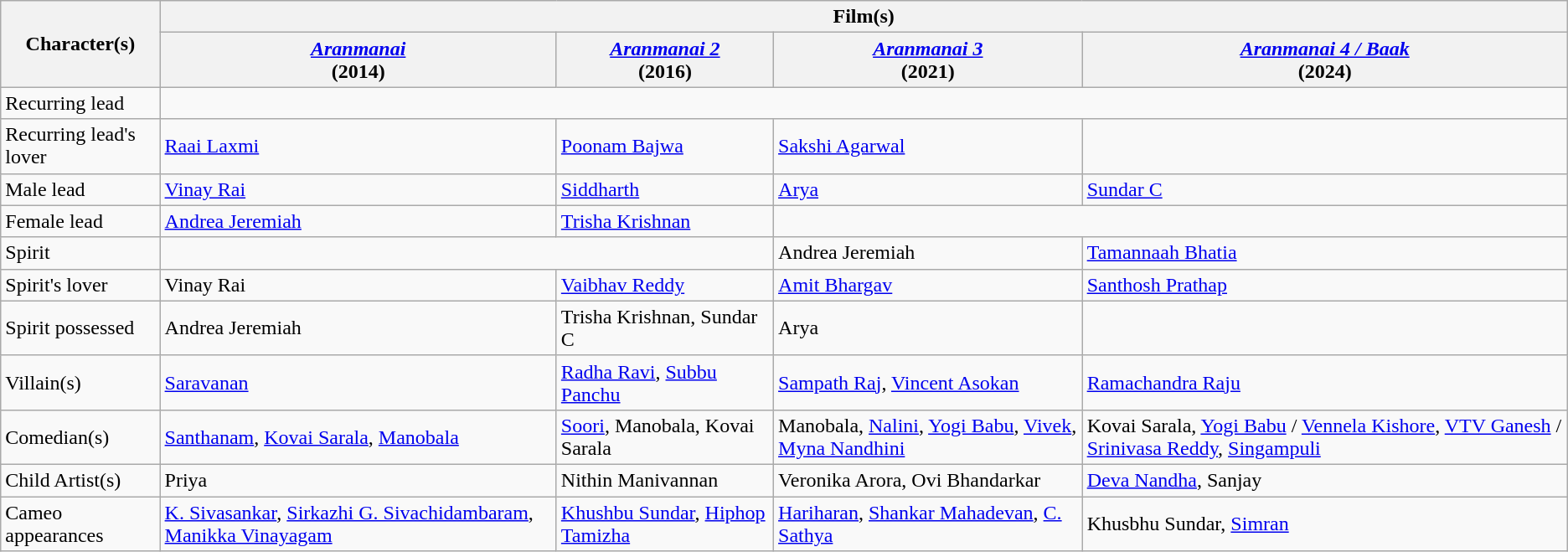<table class="wikitable"">
<tr>
<th rowspan="2">Character(s)</th>
<th colspan="4">Film(s)</th>
</tr>
<tr>
<th "width:10%;"><em><a href='#'>Aranmanai</a></em> <br>(2014)</th>
<th "width:10%;"><em><a href='#'>Aranmanai 2</a></em> <br>(2016)</th>
<th "width:10%;"><em><a href='#'>Aranmanai 3</a></em><br>(2021)</th>
<th "width:10%;"><a href='#'><em>Aranmanai 4 / Baak</em></a> <br>(2024)</th>
</tr>
<tr>
<td>Recurring lead</td>
<td colspan="4"></td>
</tr>
<tr>
<td>Recurring lead's lover</td>
<td><a href='#'>Raai Laxmi</a></td>
<td><a href='#'>Poonam Bajwa</a></td>
<td><a href='#'>Sakshi Agarwal</a></td>
<td></td>
</tr>
<tr>
<td>Male lead</td>
<td><a href='#'>Vinay Rai</a></td>
<td><a href='#'>Siddharth</a></td>
<td><a href='#'>Arya</a></td>
<td><a href='#'>Sundar C</a></td>
</tr>
<tr>
<td>Female lead</td>
<td><a href='#'>Andrea Jeremiah</a></td>
<td><a href='#'>Trisha Krishnan</a></td>
<td colspan="2"></td>
</tr>
<tr>
<td>Spirit</td>
<td colspan="2"></td>
<td>Andrea Jeremiah</td>
<td><a href='#'>Tamannaah Bhatia</a></td>
</tr>
<tr>
<td>Spirit's lover</td>
<td>Vinay Rai</td>
<td><a href='#'>Vaibhav Reddy</a></td>
<td><a href='#'>Amit Bhargav</a></td>
<td><a href='#'>Santhosh Prathap</a></td>
</tr>
<tr>
<td>Spirit possessed</td>
<td>Andrea Jeremiah</td>
<td>Trisha Krishnan, Sundar C</td>
<td>Arya</td>
<td></td>
</tr>
<tr>
<td>Villain(s)</td>
<td><a href='#'>Saravanan</a></td>
<td><a href='#'>Radha Ravi</a>, <a href='#'>Subbu Panchu</a></td>
<td><a href='#'>Sampath Raj</a>, <a href='#'>Vincent Asokan</a></td>
<td><a href='#'>Ramachandra Raju</a></td>
</tr>
<tr>
<td>Comedian(s)</td>
<td><a href='#'>Santhanam</a>, <a href='#'>Kovai Sarala</a>, <a href='#'>Manobala</a></td>
<td><a href='#'>Soori</a>, Manobala, Kovai Sarala</td>
<td>Manobala, <a href='#'>Nalini</a>, <a href='#'>Yogi Babu</a>, <a href='#'>Vivek</a>, <a href='#'>Myna Nandhini</a></td>
<td>Kovai Sarala, <a href='#'>Yogi Babu</a> / <a href='#'>Vennela Kishore</a>, <a href='#'>VTV Ganesh</a> / <a href='#'>Srinivasa Reddy</a>, <a href='#'>Singampuli</a></td>
</tr>
<tr>
<td>Child Artist(s)</td>
<td>Priya</td>
<td>Nithin Manivannan</td>
<td>Veronika Arora, Ovi Bhandarkar</td>
<td><a href='#'>Deva Nandha</a>, Sanjay</td>
</tr>
<tr>
<td>Cameo appearances</td>
<td><a href='#'>K. Sivasankar</a>, <a href='#'>Sirkazhi G. Sivachidambaram</a>, <a href='#'>Manikka Vinayagam</a></td>
<td><a href='#'>Khushbu Sundar</a>, <a href='#'>Hiphop Tamizha</a></td>
<td><a href='#'>Hariharan</a>, <a href='#'>Shankar Mahadevan</a>, <a href='#'>C. Sathya</a></td>
<td>Khusbhu Sundar, <a href='#'> Simran</a></td>
</tr>
</table>
